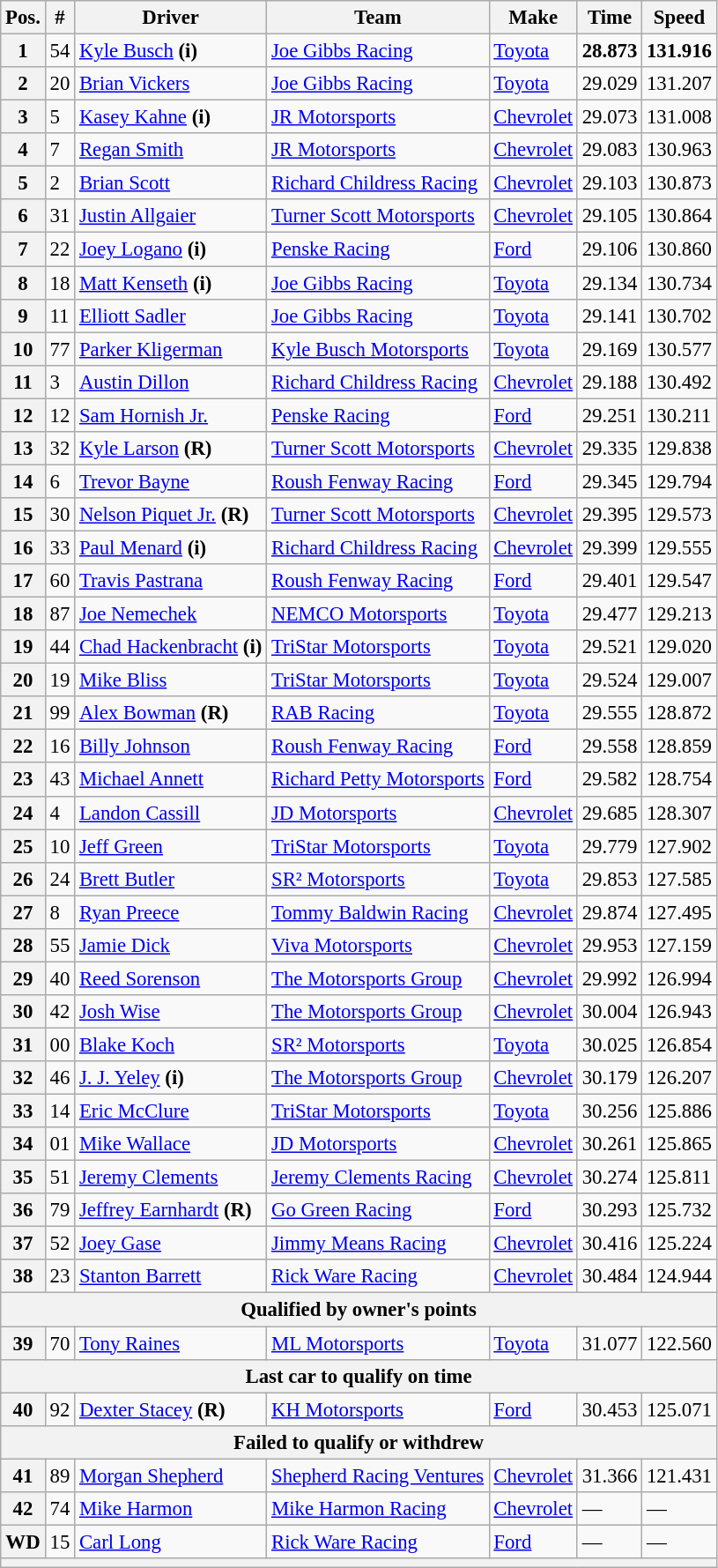<table class="wikitable" style="font-size:95%">
<tr>
<th>Pos.</th>
<th>#</th>
<th>Driver</th>
<th>Team</th>
<th>Make</th>
<th>Time</th>
<th>Speed</th>
</tr>
<tr>
<th>1</th>
<td>54</td>
<td><a href='#'>Kyle Busch</a> <strong>(i)</strong></td>
<td><a href='#'>Joe Gibbs Racing</a></td>
<td><a href='#'>Toyota</a></td>
<td><strong>28.873</strong></td>
<td><strong>131.916</strong></td>
</tr>
<tr>
<th>2</th>
<td>20</td>
<td><a href='#'>Brian Vickers</a></td>
<td><a href='#'>Joe Gibbs Racing</a></td>
<td><a href='#'>Toyota</a></td>
<td>29.029</td>
<td>131.207</td>
</tr>
<tr>
<th>3</th>
<td>5</td>
<td><a href='#'>Kasey Kahne</a> <strong>(i)</strong></td>
<td><a href='#'>JR Motorsports</a></td>
<td><a href='#'>Chevrolet</a></td>
<td>29.073</td>
<td>131.008</td>
</tr>
<tr>
<th>4</th>
<td>7</td>
<td><a href='#'>Regan Smith</a></td>
<td><a href='#'>JR Motorsports</a></td>
<td><a href='#'>Chevrolet</a></td>
<td>29.083</td>
<td>130.963</td>
</tr>
<tr>
<th>5</th>
<td>2</td>
<td><a href='#'>Brian Scott</a></td>
<td><a href='#'>Richard Childress Racing</a></td>
<td><a href='#'>Chevrolet</a></td>
<td>29.103</td>
<td>130.873</td>
</tr>
<tr>
<th>6</th>
<td>31</td>
<td><a href='#'>Justin Allgaier</a></td>
<td><a href='#'>Turner Scott Motorsports</a></td>
<td><a href='#'>Chevrolet</a></td>
<td>29.105</td>
<td>130.864</td>
</tr>
<tr>
<th>7</th>
<td>22</td>
<td><a href='#'>Joey Logano</a> <strong>(i)</strong></td>
<td><a href='#'>Penske Racing</a></td>
<td><a href='#'>Ford</a></td>
<td>29.106</td>
<td>130.860</td>
</tr>
<tr>
<th>8</th>
<td>18</td>
<td><a href='#'>Matt Kenseth</a> <strong>(i)</strong></td>
<td><a href='#'>Joe Gibbs Racing</a></td>
<td><a href='#'>Toyota</a></td>
<td>29.134</td>
<td>130.734</td>
</tr>
<tr>
<th>9</th>
<td>11</td>
<td><a href='#'>Elliott Sadler</a></td>
<td><a href='#'>Joe Gibbs Racing</a></td>
<td><a href='#'>Toyota</a></td>
<td>29.141</td>
<td>130.702</td>
</tr>
<tr>
<th>10</th>
<td>77</td>
<td><a href='#'>Parker Kligerman</a></td>
<td><a href='#'>Kyle Busch Motorsports</a></td>
<td><a href='#'>Toyota</a></td>
<td>29.169</td>
<td>130.577</td>
</tr>
<tr>
<th>11</th>
<td>3</td>
<td><a href='#'>Austin Dillon</a></td>
<td><a href='#'>Richard Childress Racing</a></td>
<td><a href='#'>Chevrolet</a></td>
<td>29.188</td>
<td>130.492</td>
</tr>
<tr>
<th>12</th>
<td>12</td>
<td><a href='#'>Sam Hornish Jr.</a></td>
<td><a href='#'>Penske Racing</a></td>
<td><a href='#'>Ford</a></td>
<td>29.251</td>
<td>130.211</td>
</tr>
<tr>
<th>13</th>
<td>32</td>
<td><a href='#'>Kyle Larson</a> <strong>(R)</strong></td>
<td><a href='#'>Turner Scott Motorsports</a></td>
<td><a href='#'>Chevrolet</a></td>
<td>29.335</td>
<td>129.838</td>
</tr>
<tr>
<th>14</th>
<td>6</td>
<td><a href='#'>Trevor Bayne</a></td>
<td><a href='#'>Roush Fenway Racing</a></td>
<td><a href='#'>Ford</a></td>
<td>29.345</td>
<td>129.794</td>
</tr>
<tr>
<th>15</th>
<td>30</td>
<td><a href='#'>Nelson Piquet Jr.</a> <strong>(R)</strong></td>
<td><a href='#'>Turner Scott Motorsports</a></td>
<td><a href='#'>Chevrolet</a></td>
<td>29.395</td>
<td>129.573</td>
</tr>
<tr>
<th>16</th>
<td>33</td>
<td><a href='#'>Paul Menard</a> <strong>(i)</strong></td>
<td><a href='#'>Richard Childress Racing</a></td>
<td><a href='#'>Chevrolet</a></td>
<td>29.399</td>
<td>129.555</td>
</tr>
<tr>
<th>17</th>
<td>60</td>
<td><a href='#'>Travis Pastrana</a></td>
<td><a href='#'>Roush Fenway Racing</a></td>
<td><a href='#'>Ford</a></td>
<td>29.401</td>
<td>129.547</td>
</tr>
<tr>
<th>18</th>
<td>87</td>
<td><a href='#'>Joe Nemechek</a></td>
<td><a href='#'>NEMCO Motorsports</a></td>
<td><a href='#'>Toyota</a></td>
<td>29.477</td>
<td>129.213</td>
</tr>
<tr>
<th>19</th>
<td>44</td>
<td><a href='#'>Chad Hackenbracht</a> <strong>(i)</strong></td>
<td><a href='#'>TriStar Motorsports</a></td>
<td><a href='#'>Toyota</a></td>
<td>29.521</td>
<td>129.020</td>
</tr>
<tr>
<th>20</th>
<td>19</td>
<td><a href='#'>Mike Bliss</a></td>
<td><a href='#'>TriStar Motorsports</a></td>
<td><a href='#'>Toyota</a></td>
<td>29.524</td>
<td>129.007</td>
</tr>
<tr>
<th>21</th>
<td>99</td>
<td><a href='#'>Alex Bowman</a> <strong>(R)</strong></td>
<td><a href='#'>RAB Racing</a></td>
<td><a href='#'>Toyota</a></td>
<td>29.555</td>
<td>128.872</td>
</tr>
<tr>
<th>22</th>
<td>16</td>
<td><a href='#'>Billy Johnson</a></td>
<td><a href='#'>Roush Fenway Racing</a></td>
<td><a href='#'>Ford</a></td>
<td>29.558</td>
<td>128.859</td>
</tr>
<tr>
<th>23</th>
<td>43</td>
<td><a href='#'>Michael Annett</a></td>
<td><a href='#'>Richard Petty Motorsports</a></td>
<td><a href='#'>Ford</a></td>
<td>29.582</td>
<td>128.754</td>
</tr>
<tr>
<th>24</th>
<td>4</td>
<td><a href='#'>Landon Cassill</a></td>
<td><a href='#'>JD Motorsports</a></td>
<td><a href='#'>Chevrolet</a></td>
<td>29.685</td>
<td>128.307</td>
</tr>
<tr>
<th>25</th>
<td>10</td>
<td><a href='#'>Jeff Green</a></td>
<td><a href='#'>TriStar Motorsports</a></td>
<td><a href='#'>Toyota</a></td>
<td>29.779</td>
<td>127.902</td>
</tr>
<tr>
<th>26</th>
<td>24</td>
<td><a href='#'>Brett Butler</a></td>
<td><a href='#'>SR² Motorsports</a></td>
<td><a href='#'>Toyota</a></td>
<td>29.853</td>
<td>127.585</td>
</tr>
<tr>
<th>27</th>
<td>8</td>
<td><a href='#'>Ryan Preece</a></td>
<td><a href='#'>Tommy Baldwin Racing</a></td>
<td><a href='#'>Chevrolet</a></td>
<td>29.874</td>
<td>127.495</td>
</tr>
<tr>
<th>28</th>
<td>55</td>
<td><a href='#'>Jamie Dick</a></td>
<td><a href='#'>Viva Motorsports</a></td>
<td><a href='#'>Chevrolet</a></td>
<td>29.953</td>
<td>127.159</td>
</tr>
<tr>
<th>29</th>
<td>40</td>
<td><a href='#'>Reed Sorenson</a></td>
<td><a href='#'>The Motorsports Group</a></td>
<td><a href='#'>Chevrolet</a></td>
<td>29.992</td>
<td>126.994</td>
</tr>
<tr>
<th>30</th>
<td>42</td>
<td><a href='#'>Josh Wise</a></td>
<td><a href='#'>The Motorsports Group</a></td>
<td><a href='#'>Chevrolet</a></td>
<td>30.004</td>
<td>126.943</td>
</tr>
<tr>
<th>31</th>
<td>00</td>
<td><a href='#'>Blake Koch</a></td>
<td><a href='#'>SR² Motorsports</a></td>
<td><a href='#'>Toyota</a></td>
<td>30.025</td>
<td>126.854</td>
</tr>
<tr>
<th>32</th>
<td>46</td>
<td><a href='#'>J. J. Yeley</a> <strong>(i)</strong></td>
<td><a href='#'>The Motorsports Group</a></td>
<td><a href='#'>Chevrolet</a></td>
<td>30.179</td>
<td>126.207</td>
</tr>
<tr>
<th>33</th>
<td>14</td>
<td><a href='#'>Eric McClure</a></td>
<td><a href='#'>TriStar Motorsports</a></td>
<td><a href='#'>Toyota</a></td>
<td>30.256</td>
<td>125.886</td>
</tr>
<tr>
<th>34</th>
<td>01</td>
<td><a href='#'>Mike Wallace</a></td>
<td><a href='#'>JD Motorsports</a></td>
<td><a href='#'>Chevrolet</a></td>
<td>30.261</td>
<td>125.865</td>
</tr>
<tr>
<th>35</th>
<td>51</td>
<td><a href='#'>Jeremy Clements</a></td>
<td><a href='#'>Jeremy Clements Racing</a></td>
<td><a href='#'>Chevrolet</a></td>
<td>30.274</td>
<td>125.811</td>
</tr>
<tr>
<th>36</th>
<td>79</td>
<td><a href='#'>Jeffrey Earnhardt</a> <strong>(R)</strong></td>
<td><a href='#'>Go Green Racing</a></td>
<td><a href='#'>Ford</a></td>
<td>30.293</td>
<td>125.732</td>
</tr>
<tr>
<th>37</th>
<td>52</td>
<td><a href='#'>Joey Gase</a></td>
<td><a href='#'>Jimmy Means Racing</a></td>
<td><a href='#'>Chevrolet</a></td>
<td>30.416</td>
<td>125.224</td>
</tr>
<tr>
<th>38</th>
<td>23</td>
<td><a href='#'>Stanton Barrett</a></td>
<td><a href='#'>Rick Ware Racing</a></td>
<td><a href='#'>Chevrolet</a></td>
<td>30.484</td>
<td>124.944</td>
</tr>
<tr>
<th colspan="7">Qualified by owner's points</th>
</tr>
<tr>
<th>39</th>
<td>70</td>
<td><a href='#'>Tony Raines</a></td>
<td><a href='#'>ML Motorsports</a></td>
<td><a href='#'>Toyota</a></td>
<td>31.077</td>
<td>122.560</td>
</tr>
<tr>
<th colspan="7">Last car to qualify on time</th>
</tr>
<tr>
<th>40</th>
<td>92</td>
<td><a href='#'>Dexter Stacey</a> <strong>(R)</strong></td>
<td><a href='#'>KH Motorsports</a></td>
<td><a href='#'>Ford</a></td>
<td>30.453</td>
<td>125.071</td>
</tr>
<tr>
<th colspan="7">Failed to qualify or withdrew</th>
</tr>
<tr>
<th>41</th>
<td>89</td>
<td><a href='#'>Morgan Shepherd</a></td>
<td><a href='#'>Shepherd Racing Ventures</a></td>
<td><a href='#'>Chevrolet</a></td>
<td>31.366</td>
<td>121.431</td>
</tr>
<tr>
<th>42</th>
<td>74</td>
<td><a href='#'>Mike Harmon</a></td>
<td><a href='#'>Mike Harmon Racing</a></td>
<td><a href='#'>Chevrolet</a></td>
<td>—</td>
<td>—</td>
</tr>
<tr>
<th>WD</th>
<td>15</td>
<td><a href='#'>Carl Long</a></td>
<td><a href='#'>Rick Ware Racing</a></td>
<td><a href='#'>Ford</a></td>
<td>—</td>
<td>—</td>
</tr>
<tr>
<th colspan="7"></th>
</tr>
</table>
